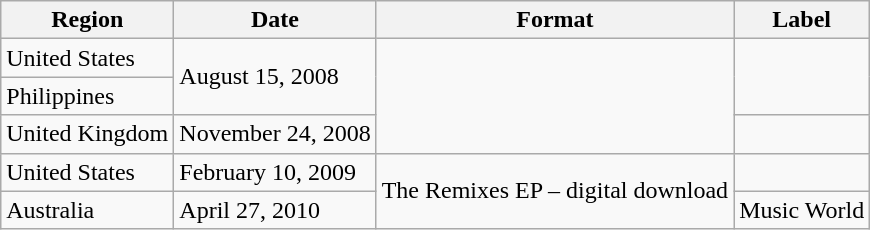<table class="wikitable plainrowheaders">
<tr>
<th>Region</th>
<th>Date</th>
<th>Format</th>
<th>Label</th>
</tr>
<tr>
<td>United States</td>
<td rowspan="2">August 15, 2008</td>
<td rowspan="3"></td>
<td rowspan="2"></td>
</tr>
<tr>
<td>Philippines</td>
</tr>
<tr>
<td>United Kingdom</td>
<td>November 24, 2008</td>
<td></td>
</tr>
<tr>
<td>United States</td>
<td>February 10, 2009</td>
<td rowspan="2">The Remixes EP – digital download</td>
<td></td>
</tr>
<tr>
<td>Australia</td>
<td>April 27, 2010</td>
<td>Music World</td>
</tr>
</table>
